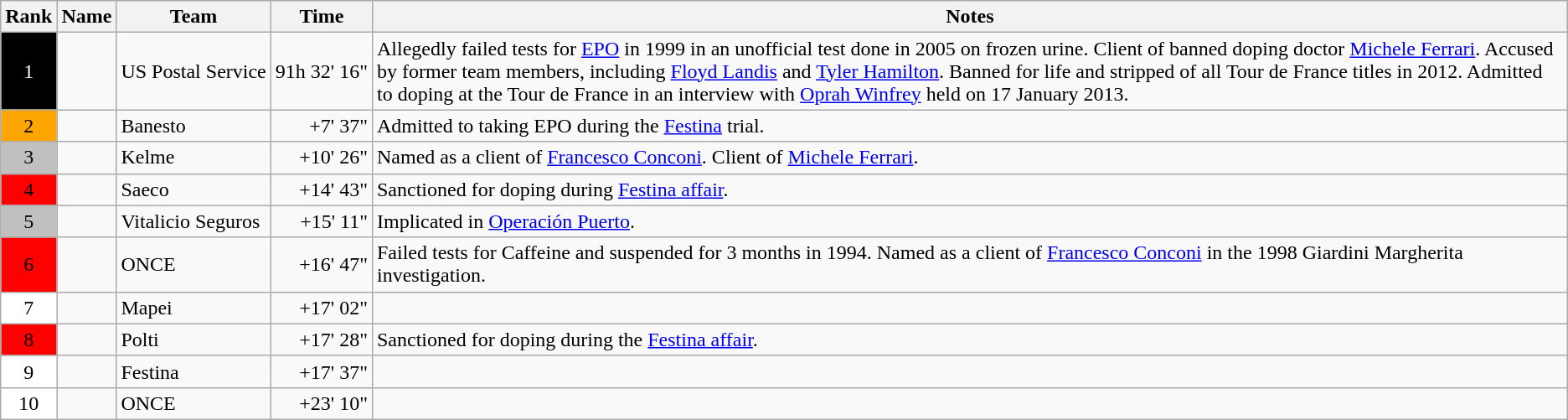<table class="wikitable" style="margin-bottom:0;">
<tr>
<th>Rank</th>
<th>Name</th>
<th>Team</th>
<th>Time</th>
<th>Notes</th>
</tr>
<tr>
<td style="text-align:center; background:black;color:white">1</td>
<td nowrap></td>
<td nowrap>US Postal Service</td>
<td align=right nowrap>91h 32' 16"</td>
<td>Allegedly failed tests for <a href='#'>EPO</a> in 1999 in an unofficial test done in 2005 on frozen urine. Client of banned doping doctor <a href='#'>Michele Ferrari</a>. Accused by former team members, including <a href='#'>Floyd Landis</a> and <a href='#'>Tyler Hamilton</a>. Banned for life and stripped of all Tour de France titles in 2012. Admitted to doping at the Tour de France in an interview with <a href='#'>Oprah Winfrey</a> held on 17 January 2013.</td>
</tr>
<tr>
<td style="text-align:center; background:orange;">2</td>
<td nowrap></td>
<td>Banesto</td>
<td align=right>+7' 37"</td>
<td>Admitted to taking EPO during the <a href='#'>Festina</a> trial.</td>
</tr>
<tr>
<td style="text-align:center; background:silver;">3</td>
<td nowrap></td>
<td>Kelme</td>
<td align=right>+10' 26"</td>
<td>Named as a client of <a href='#'>Francesco Conconi</a>. Client of <a href='#'>Michele Ferrari</a>.</td>
</tr>
<tr>
<td style="text-align:center;background:red">4</td>
<td nowrap></td>
<td>Saeco</td>
<td align=right>+14' 43"</td>
<td>Sanctioned for doping during <a href='#'>Festina affair</a>.</td>
</tr>
<tr>
<td style="text-align:center;background:silver;">5</td>
<td nowrap></td>
<td>Vitalicio Seguros</td>
<td align=right>+15' 11"</td>
<td>Implicated in <a href='#'>Operación Puerto</a>.</td>
</tr>
<tr>
<td style="text-align:center;background:red">6</td>
<td nowrap></td>
<td>ONCE</td>
<td align=right>+16' 47"</td>
<td>Failed tests for Caffeine and suspended for 3 months in 1994. Named as a client of <a href='#'>Francesco Conconi</a> in the 1998 Giardini Margherita investigation.</td>
</tr>
<tr>
<td style="text-align:center;background:white;">7</td>
<td nowrap></td>
<td>Mapei</td>
<td align=right>+17' 02"</td>
<td></td>
</tr>
<tr>
<td style="text-align:center;background:red">8</td>
<td nowrap></td>
<td>Polti</td>
<td align=right>+17' 28"</td>
<td>Sanctioned for doping during the <a href='#'>Festina affair</a>.</td>
</tr>
<tr>
<td style="text-align:center;background:white;">9</td>
<td nowrap></td>
<td>Festina</td>
<td align=right>+17' 37"</td>
<td></td>
</tr>
<tr>
<td style="text-align:center;background:white;">10</td>
<td nowrap></td>
<td>ONCE</td>
<td align=right>+23' 10"</td>
<td></td>
</tr>
</table>
